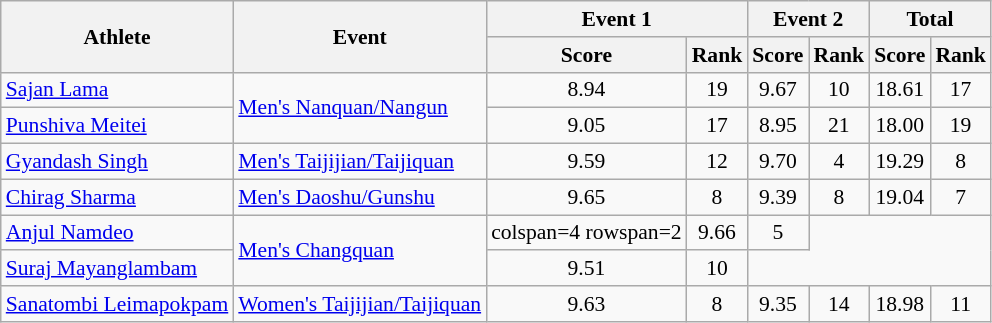<table class=wikitable style="text-align:center; font-size:90%">
<tr>
<th rowspan="2">Athlete</th>
<th rowspan="2">Event</th>
<th colspan="2">Event 1</th>
<th colspan="2">Event 2</th>
<th colspan="2">Total</th>
</tr>
<tr>
<th>Score</th>
<th>Rank</th>
<th>Score</th>
<th>Rank</th>
<th>Score</th>
<th>Rank</th>
</tr>
<tr>
<td align=left><a href='#'>Sajan Lama</a></td>
<td align=left rowspan="2"><a href='#'>Men's Nanquan/Nangun</a></td>
<td>8.94</td>
<td>19</td>
<td>9.67</td>
<td>10</td>
<td>18.61</td>
<td>17</td>
</tr>
<tr>
<td align=left><a href='#'>Punshiva Meitei</a></td>
<td>9.05</td>
<td>17</td>
<td>8.95</td>
<td>21</td>
<td>18.00</td>
<td>19</td>
</tr>
<tr>
<td align=left><a href='#'>Gyandash Singh</a></td>
<td align=left><a href='#'>Men's Taijijian/Taijiquan</a></td>
<td>9.59</td>
<td>12</td>
<td>9.70</td>
<td>4</td>
<td>19.29</td>
<td>8</td>
</tr>
<tr>
<td align=left><a href='#'>Chirag Sharma</a></td>
<td align=left><a href='#'>Men's Daoshu/Gunshu</a></td>
<td>9.65</td>
<td>8</td>
<td>9.39</td>
<td>8</td>
<td>19.04</td>
<td>7</td>
</tr>
<tr>
<td align=left><a href='#'>Anjul Namdeo</a></td>
<td align=left rowspan="2"><a href='#'>Men's Changquan</a></td>
<td>colspan=4 rowspan=2 </td>
<td>9.66</td>
<td>5</td>
</tr>
<tr>
<td align=left><a href='#'>Suraj Mayanglambam</a></td>
<td>9.51</td>
<td>10</td>
</tr>
<tr>
<td align=left><a href='#'>Sanatombi Leimapokpam</a></td>
<td align=left><a href='#'>Women's Taijijian/Taijiquan</a></td>
<td>9.63</td>
<td>8</td>
<td>9.35</td>
<td>14</td>
<td>18.98</td>
<td>11</td>
</tr>
</table>
